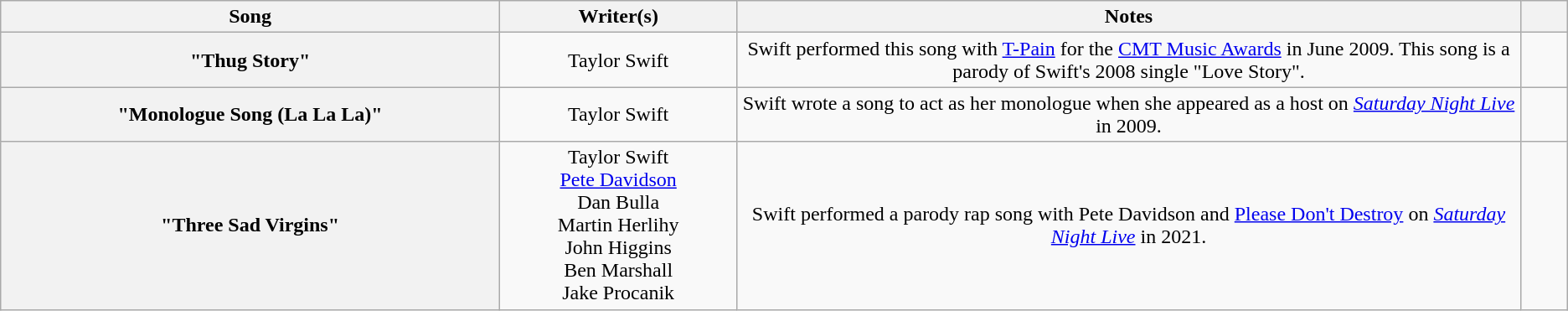<table class="wikitable plainrowheaders" style="text-align:center;">
<tr>
<th scope="col">Song</th>
<th scope="col">Writer(s)</th>
<th scope="col" style="width:50%">Notes</th>
<th scope="col" style="width:3%"></th>
</tr>
<tr>
<th scope="row">"Thug Story"</th>
<td>Taylor Swift</td>
<td>Swift performed this song with <a href='#'>T-Pain</a> for the <a href='#'>CMT Music Awards</a> in June 2009. This song is a parody of Swift's 2008 single "Love Story".</td>
<td></td>
</tr>
<tr>
<th scope="row">"Monologue Song (La La La)"</th>
<td>Taylor Swift</td>
<td>Swift wrote a song to act as her monologue when she appeared as a host on <em><a href='#'>Saturday Night Live</a></em> in 2009.</td>
<td></td>
</tr>
<tr>
<th scope="row">"Three Sad Virgins"</th>
<td>Taylor Swift<br><a href='#'>Pete Davidson</a><br>Dan Bulla<br>Martin Herlihy<br>John Higgins<br>Ben Marshall<br>Jake Procanik</td>
<td>Swift performed a parody rap song with Pete Davidson and <a href='#'>Please Don't Destroy</a> on <em><a href='#'>Saturday Night Live</a></em> in 2021.</td>
<td></td>
</tr>
</table>
